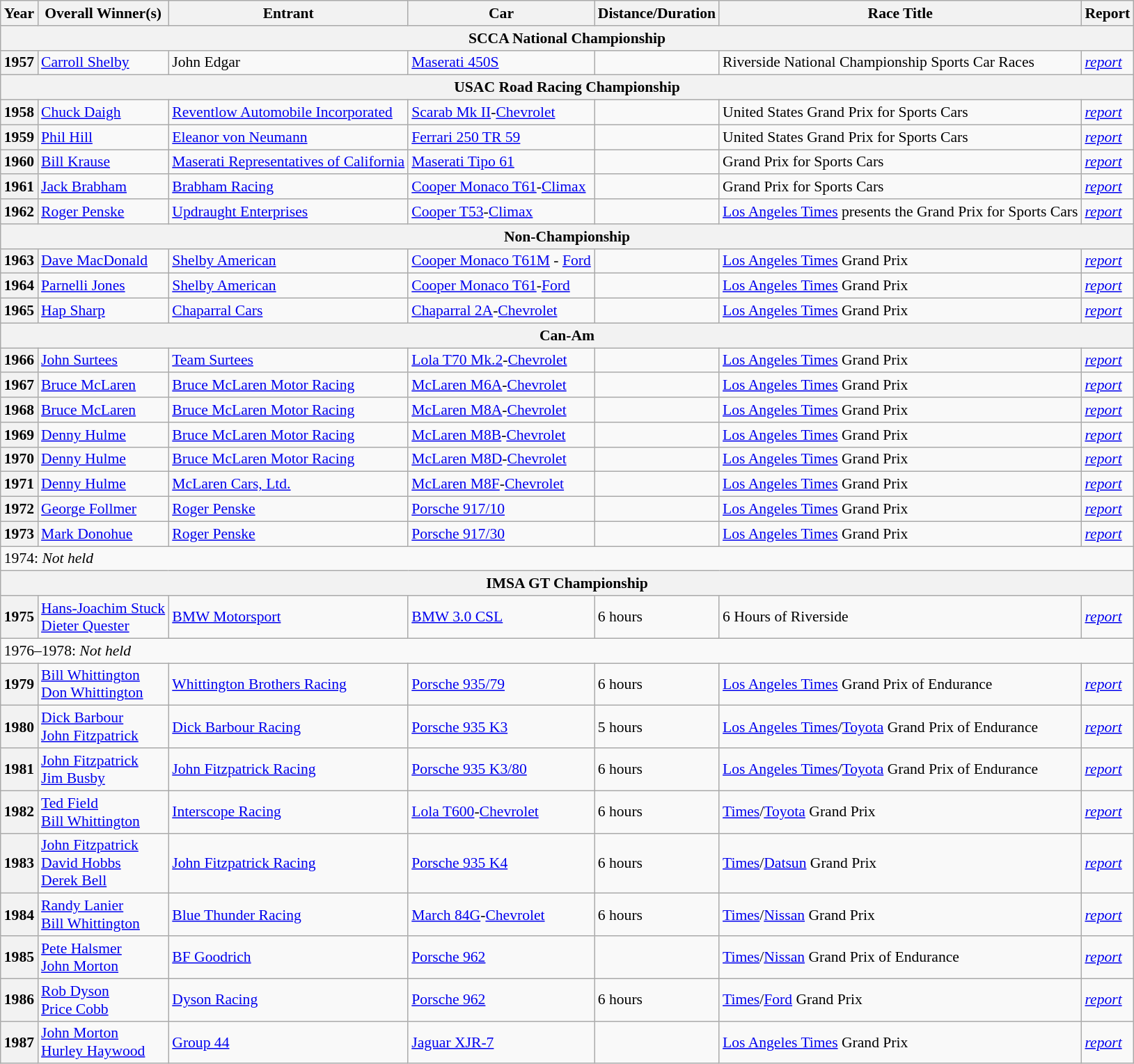<table class="wikitable" style="font-size: 90%;">
<tr>
<th>Year</th>
<th>Overall Winner(s)</th>
<th>Entrant</th>
<th>Car</th>
<th>Distance/Duration</th>
<th>Race Title</th>
<th>Report</th>
</tr>
<tr>
<th colspan=7>SCCA National Championship</th>
</tr>
<tr>
<th>1957</th>
<td> <a href='#'>Carroll Shelby</a></td>
<td>John Edgar</td>
<td><a href='#'>Maserati 450S</a></td>
<td></td>
<td>Riverside National Championship Sports Car Races</td>
<td><em><a href='#'>report</a></em></td>
</tr>
<tr>
<th colspan=7>USAC Road Racing Championship</th>
</tr>
<tr>
<th>1958</th>
<td> <a href='#'>Chuck Daigh</a></td>
<td><a href='#'>Reventlow Automobile Incorporated</a></td>
<td><a href='#'>Scarab Mk II</a>-<a href='#'>Chevrolet</a></td>
<td></td>
<td>United States Grand Prix for Sports Cars</td>
<td><em><a href='#'>report</a></em></td>
</tr>
<tr>
<th>1959</th>
<td> <a href='#'>Phil Hill</a></td>
<td><a href='#'>Eleanor von Neumann</a></td>
<td><a href='#'>Ferrari 250 TR 59</a></td>
<td></td>
<td>United States Grand Prix for Sports Cars</td>
<td><em><a href='#'>report</a></em></td>
</tr>
<tr>
<th>1960</th>
<td> <a href='#'>Bill Krause</a></td>
<td><a href='#'>Maserati Representatives of California</a></td>
<td><a href='#'>Maserati Tipo 61</a></td>
<td></td>
<td>Grand Prix for Sports Cars</td>
<td><em><a href='#'>report</a></em></td>
</tr>
<tr>
<th>1961</th>
<td> <a href='#'>Jack Brabham</a></td>
<td><a href='#'>Brabham Racing</a></td>
<td><a href='#'>Cooper Monaco T61</a>-<a href='#'>Climax</a></td>
<td></td>
<td>Grand Prix for Sports Cars</td>
<td><em><a href='#'>report</a></em></td>
</tr>
<tr>
<th>1962</th>
<td> <a href='#'>Roger Penske</a></td>
<td><a href='#'>Updraught Enterprises</a></td>
<td><a href='#'>Cooper T53</a>-<a href='#'>Climax</a></td>
<td></td>
<td><a href='#'>Los Angeles Times</a> presents the Grand Prix for Sports Cars</td>
<td><em><a href='#'>report</a></em></td>
</tr>
<tr>
<th colspan=7>Non-Championship</th>
</tr>
<tr>
<th>1963</th>
<td> <a href='#'>Dave MacDonald</a></td>
<td><a href='#'>Shelby American</a></td>
<td><a href='#'>Cooper Monaco T61M</a> - <a href='#'>Ford</a></td>
<td></td>
<td><a href='#'>Los Angeles Times</a> Grand Prix</td>
<td><em><a href='#'>report</a></em></td>
</tr>
<tr>
<th>1964</th>
<td> <a href='#'>Parnelli Jones</a></td>
<td><a href='#'>Shelby American</a></td>
<td><a href='#'>Cooper Monaco T61</a>-<a href='#'>Ford</a></td>
<td></td>
<td><a href='#'>Los Angeles Times</a> Grand Prix</td>
<td><em><a href='#'>report</a></em></td>
</tr>
<tr>
<th>1965</th>
<td> <a href='#'>Hap Sharp</a></td>
<td><a href='#'>Chaparral Cars</a></td>
<td><a href='#'>Chaparral 2A</a>-<a href='#'>Chevrolet</a></td>
<td></td>
<td><a href='#'>Los Angeles Times</a> Grand Prix</td>
<td><em><a href='#'>report</a></em></td>
</tr>
<tr>
<th colspan=7>Can-Am</th>
</tr>
<tr>
<th>1966</th>
<td> <a href='#'>John Surtees</a></td>
<td><a href='#'>Team Surtees</a></td>
<td><a href='#'>Lola T70 Mk.2</a>-<a href='#'>Chevrolet</a></td>
<td></td>
<td><a href='#'>Los Angeles Times</a> Grand Prix</td>
<td><em><a href='#'>report</a></em></td>
</tr>
<tr>
<th>1967</th>
<td> <a href='#'>Bruce McLaren</a></td>
<td><a href='#'>Bruce McLaren Motor Racing</a></td>
<td><a href='#'>McLaren M6A</a>-<a href='#'>Chevrolet</a></td>
<td></td>
<td><a href='#'>Los Angeles Times</a> Grand Prix</td>
<td><em><a href='#'>report</a></em></td>
</tr>
<tr>
<th>1968</th>
<td> <a href='#'>Bruce McLaren</a></td>
<td><a href='#'>Bruce McLaren Motor Racing</a></td>
<td><a href='#'>McLaren M8A</a>-<a href='#'>Chevrolet</a></td>
<td></td>
<td><a href='#'>Los Angeles Times</a> Grand Prix</td>
<td><em><a href='#'>report</a></em></td>
</tr>
<tr>
<th>1969</th>
<td> <a href='#'>Denny Hulme</a></td>
<td><a href='#'>Bruce McLaren Motor Racing</a></td>
<td><a href='#'>McLaren M8B</a>-<a href='#'>Chevrolet</a></td>
<td></td>
<td><a href='#'>Los Angeles Times</a> Grand Prix</td>
<td><em><a href='#'>report</a></em></td>
</tr>
<tr>
<th>1970</th>
<td> <a href='#'>Denny Hulme</a></td>
<td><a href='#'>Bruce McLaren Motor Racing</a></td>
<td><a href='#'>McLaren M8D</a>-<a href='#'>Chevrolet</a></td>
<td></td>
<td><a href='#'>Los Angeles Times</a> Grand Prix</td>
<td><em><a href='#'>report</a></em></td>
</tr>
<tr>
<th>1971</th>
<td> <a href='#'>Denny Hulme</a></td>
<td><a href='#'>McLaren Cars, Ltd.</a></td>
<td><a href='#'>McLaren M8F</a>-<a href='#'>Chevrolet</a></td>
<td></td>
<td><a href='#'>Los Angeles Times</a> Grand Prix</td>
<td><em><a href='#'>report</a></em></td>
</tr>
<tr>
<th>1972</th>
<td> <a href='#'>George Follmer</a></td>
<td><a href='#'>Roger Penske</a></td>
<td><a href='#'>Porsche 917/10</a></td>
<td></td>
<td><a href='#'>Los Angeles Times</a> Grand Prix</td>
<td><em><a href='#'>report</a></em></td>
</tr>
<tr>
<th>1973</th>
<td> <a href='#'>Mark Donohue</a></td>
<td><a href='#'>Roger Penske</a></td>
<td><a href='#'>Porsche 917/30</a></td>
<td></td>
<td><a href='#'>Los Angeles Times</a> Grand Prix</td>
<td><em><a href='#'>report</a></em></td>
</tr>
<tr>
<td colspan=7>1974: <em>Not held</em></td>
</tr>
<tr>
<th colspan=7>IMSA GT Championship</th>
</tr>
<tr>
<th>1975</th>
<td> <a href='#'>Hans-Joachim Stuck</a><br> <a href='#'>Dieter Quester</a></td>
<td><a href='#'>BMW Motorsport</a></td>
<td><a href='#'>BMW 3.0 CSL</a></td>
<td>6 hours</td>
<td>6 Hours of Riverside</td>
<td><em><a href='#'>report</a></em></td>
</tr>
<tr>
<td colspan=7>1976–1978: <em>Not held</em></td>
</tr>
<tr>
<th>1979</th>
<td> <a href='#'>Bill Whittington</a><br> <a href='#'>Don Whittington</a></td>
<td><a href='#'>Whittington Brothers Racing</a></td>
<td><a href='#'>Porsche 935/79</a></td>
<td>6 hours</td>
<td><a href='#'>Los Angeles Times</a> Grand Prix of Endurance</td>
<td><em><a href='#'>report</a></em></td>
</tr>
<tr>
<th>1980</th>
<td> <a href='#'>Dick Barbour</a><br> <a href='#'>John Fitzpatrick</a></td>
<td><a href='#'>Dick Barbour Racing</a></td>
<td><a href='#'>Porsche 935 K3</a></td>
<td>5 hours</td>
<td><a href='#'>Los Angeles Times</a>/<a href='#'>Toyota</a> Grand Prix of Endurance</td>
<td><em><a href='#'>report</a></em></td>
</tr>
<tr>
<th>1981</th>
<td> <a href='#'>John Fitzpatrick</a><br> <a href='#'>Jim Busby</a></td>
<td><a href='#'>John Fitzpatrick Racing</a></td>
<td><a href='#'>Porsche 935 K3/80</a></td>
<td>6 hours</td>
<td><a href='#'>Los Angeles Times</a>/<a href='#'>Toyota</a> Grand Prix of Endurance</td>
<td><em><a href='#'>report</a></em></td>
</tr>
<tr>
<th>1982</th>
<td> <a href='#'>Ted Field</a><br> <a href='#'>Bill Whittington</a></td>
<td><a href='#'>Interscope Racing</a></td>
<td><a href='#'>Lola T600</a>-<a href='#'>Chevrolet</a></td>
<td>6 hours</td>
<td><a href='#'>Times</a>/<a href='#'>Toyota</a> Grand Prix</td>
<td><em><a href='#'>report</a></em></td>
</tr>
<tr>
<th>1983</th>
<td> <a href='#'>John Fitzpatrick</a><br> <a href='#'>David Hobbs</a><br> <a href='#'>Derek Bell</a></td>
<td><a href='#'>John Fitzpatrick Racing</a></td>
<td><a href='#'>Porsche 935 K4</a></td>
<td>6 hours</td>
<td><a href='#'>Times</a>/<a href='#'>Datsun</a> Grand Prix</td>
<td><em><a href='#'>report</a></em></td>
</tr>
<tr>
<th>1984</th>
<td> <a href='#'>Randy Lanier</a><br> <a href='#'>Bill Whittington</a></td>
<td><a href='#'>Blue Thunder Racing</a></td>
<td><a href='#'>March 84G</a>-<a href='#'>Chevrolet</a></td>
<td>6 hours</td>
<td><a href='#'>Times</a>/<a href='#'>Nissan</a> Grand Prix</td>
<td><em><a href='#'>report</a></em></td>
</tr>
<tr>
<th>1985</th>
<td> <a href='#'>Pete Halsmer</a><br> <a href='#'>John Morton</a></td>
<td><a href='#'>BF Goodrich</a></td>
<td><a href='#'>Porsche 962</a></td>
<td></td>
<td><a href='#'>Times</a>/<a href='#'>Nissan</a> Grand Prix of Endurance</td>
<td><em><a href='#'>report</a></em></td>
</tr>
<tr>
<th>1986</th>
<td> <a href='#'>Rob Dyson</a><br> <a href='#'>Price Cobb</a></td>
<td><a href='#'>Dyson Racing</a></td>
<td><a href='#'>Porsche 962</a></td>
<td>6 hours</td>
<td><a href='#'>Times</a>/<a href='#'>Ford</a> Grand Prix</td>
<td><em><a href='#'>report</a></em></td>
</tr>
<tr>
<th>1987</th>
<td> <a href='#'>John Morton</a><br> <a href='#'>Hurley Haywood</a></td>
<td><a href='#'>Group 44</a></td>
<td><a href='#'>Jaguar XJR-7</a></td>
<td></td>
<td><a href='#'>Los Angeles Times</a> Grand Prix</td>
<td><em><a href='#'>report</a></em></td>
</tr>
</table>
